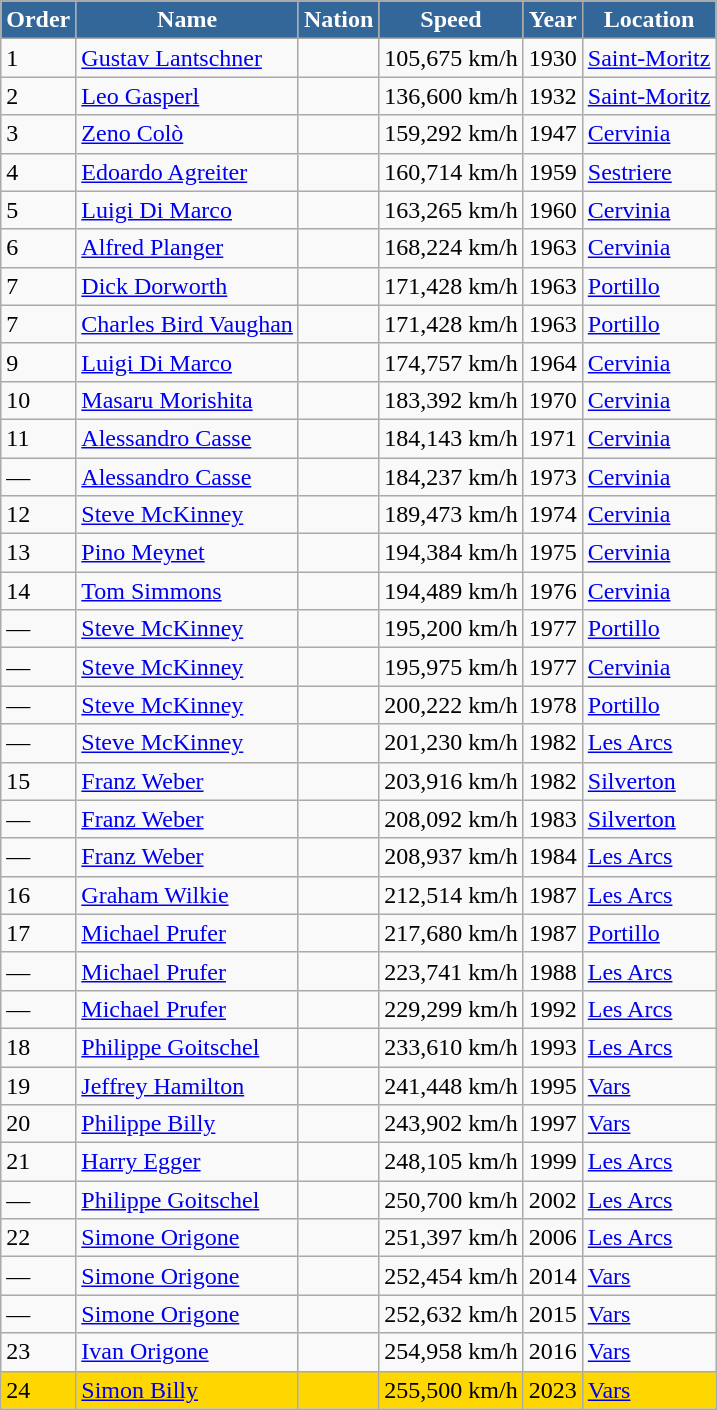<table class="wikitable" style="font-size:100%">
<tr align="center" style="background-color:#369">
<td style="color:white;"><strong>Order</strong></td>
<td style="color:white;"><strong>Name</strong></td>
<td style="color:white;"><strong>Nation</strong></td>
<td style="color:white;"><strong>Speed</strong></td>
<td style="color:white;"><strong>Year</strong></td>
<td style="color:white;"><strong>Location</strong></td>
</tr>
<tr>
<td>1</td>
<td><a href='#'>Gustav Lantschner</a></td>
<td></td>
<td>105,675 km/h</td>
<td>1930</td>
<td> <a href='#'>Saint-Moritz</a></td>
</tr>
<tr>
<td>2</td>
<td><a href='#'>Leo Gasperl</a></td>
<td></td>
<td>136,600 km/h</td>
<td>1932</td>
<td> <a href='#'>Saint-Moritz</a></td>
</tr>
<tr>
<td>3</td>
<td><a href='#'>Zeno Colò</a></td>
<td></td>
<td>159,292 km/h</td>
<td>1947</td>
<td> <a href='#'>Cervinia</a></td>
</tr>
<tr>
<td>4</td>
<td><a href='#'>Edoardo Agreiter</a></td>
<td></td>
<td>160,714 km/h</td>
<td>1959</td>
<td> <a href='#'>Sestriere</a></td>
</tr>
<tr>
<td>5</td>
<td><a href='#'>Luigi Di Marco</a></td>
<td></td>
<td>163,265 km/h</td>
<td>1960</td>
<td> <a href='#'>Cervinia</a></td>
</tr>
<tr>
<td>6</td>
<td><a href='#'>Alfred Planger</a></td>
<td></td>
<td>168,224 km/h</td>
<td>1963</td>
<td> <a href='#'>Cervinia</a></td>
</tr>
<tr>
<td>7</td>
<td><a href='#'>Dick Dorworth</a></td>
<td></td>
<td>171,428 km/h</td>
<td>1963</td>
<td> <a href='#'>Portillo</a></td>
</tr>
<tr>
<td>7</td>
<td><a href='#'>Charles Bird Vaughan</a></td>
<td></td>
<td>171,428 km/h</td>
<td>1963</td>
<td> <a href='#'>Portillo</a></td>
</tr>
<tr>
<td>9</td>
<td><a href='#'>Luigi Di Marco</a></td>
<td></td>
<td>174,757 km/h</td>
<td>1964</td>
<td> <a href='#'>Cervinia</a></td>
</tr>
<tr>
<td>10</td>
<td><a href='#'>Masaru Morishita</a></td>
<td></td>
<td>183,392 km/h</td>
<td>1970</td>
<td> <a href='#'>Cervinia</a></td>
</tr>
<tr>
<td>11</td>
<td><a href='#'>Alessandro Casse</a></td>
<td></td>
<td>184,143 km/h</td>
<td>1971</td>
<td> <a href='#'>Cervinia</a></td>
</tr>
<tr>
<td>—</td>
<td><a href='#'>Alessandro Casse</a></td>
<td></td>
<td>184,237 km/h</td>
<td>1973</td>
<td> <a href='#'>Cervinia</a></td>
</tr>
<tr>
<td>12</td>
<td><a href='#'>Steve McKinney</a></td>
<td></td>
<td>189,473 km/h</td>
<td>1974</td>
<td> <a href='#'>Cervinia</a></td>
</tr>
<tr>
<td>13</td>
<td><a href='#'>Pino Meynet</a></td>
<td></td>
<td>194,384 km/h</td>
<td>1975</td>
<td> <a href='#'>Cervinia</a></td>
</tr>
<tr>
<td>14</td>
<td><a href='#'>Tom Simmons</a></td>
<td></td>
<td>194,489 km/h</td>
<td>1976</td>
<td> <a href='#'>Cervinia</a></td>
</tr>
<tr>
<td>—</td>
<td><a href='#'>Steve McKinney</a></td>
<td></td>
<td>195,200 km/h</td>
<td>1977</td>
<td> <a href='#'>Portillo</a></td>
</tr>
<tr>
<td>—</td>
<td><a href='#'>Steve McKinney</a></td>
<td></td>
<td>195,975 km/h</td>
<td>1977</td>
<td> <a href='#'>Cervinia</a></td>
</tr>
<tr>
<td>—</td>
<td><a href='#'>Steve McKinney</a></td>
<td></td>
<td>200,222 km/h</td>
<td>1978</td>
<td> <a href='#'>Portillo</a></td>
</tr>
<tr>
<td>—</td>
<td><a href='#'>Steve McKinney</a></td>
<td></td>
<td>201,230 km/h</td>
<td>1982</td>
<td> <a href='#'>Les Arcs</a></td>
</tr>
<tr>
<td>15</td>
<td><a href='#'>Franz Weber</a></td>
<td></td>
<td>203,916 km/h</td>
<td>1982</td>
<td> <a href='#'>Silverton</a></td>
</tr>
<tr>
<td>—</td>
<td><a href='#'>Franz Weber</a></td>
<td></td>
<td>208,092 km/h</td>
<td>1983</td>
<td> <a href='#'>Silverton</a></td>
</tr>
<tr>
<td>—</td>
<td><a href='#'>Franz Weber</a></td>
<td></td>
<td>208,937 km/h</td>
<td>1984</td>
<td> <a href='#'>Les Arcs</a></td>
</tr>
<tr>
<td>16</td>
<td><a href='#'>Graham Wilkie</a></td>
<td></td>
<td>212,514 km/h</td>
<td>1987</td>
<td> <a href='#'>Les Arcs</a></td>
</tr>
<tr>
<td>17</td>
<td><a href='#'>Michael Prufer</a></td>
<td></td>
<td>217,680 km/h</td>
<td>1987</td>
<td> <a href='#'>Portillo</a></td>
</tr>
<tr>
<td>—</td>
<td><a href='#'>Michael Prufer</a></td>
<td></td>
<td>223,741 km/h</td>
<td>1988</td>
<td> <a href='#'>Les Arcs</a></td>
</tr>
<tr>
<td>—</td>
<td><a href='#'>Michael Prufer</a></td>
<td></td>
<td>229,299 km/h</td>
<td>1992</td>
<td> <a href='#'>Les Arcs</a></td>
</tr>
<tr>
<td>18</td>
<td><a href='#'>Philippe Goitschel</a></td>
<td></td>
<td>233,610 km/h</td>
<td>1993</td>
<td> <a href='#'>Les Arcs</a></td>
</tr>
<tr>
<td>19</td>
<td><a href='#'>Jeffrey Hamilton</a></td>
<td></td>
<td>241,448 km/h</td>
<td>1995</td>
<td> <a href='#'>Vars</a></td>
</tr>
<tr>
<td>20</td>
<td><a href='#'>Philippe Billy</a></td>
<td></td>
<td>243,902 km/h</td>
<td>1997</td>
<td> <a href='#'>Vars</a></td>
</tr>
<tr>
<td>21</td>
<td><a href='#'>Harry Egger</a></td>
<td></td>
<td>248,105 km/h</td>
<td>1999</td>
<td> <a href='#'>Les Arcs</a></td>
</tr>
<tr>
<td>—</td>
<td><a href='#'>Philippe Goitschel</a></td>
<td></td>
<td>250,700 km/h</td>
<td>2002</td>
<td> <a href='#'>Les Arcs</a></td>
</tr>
<tr>
<td>22</td>
<td><a href='#'>Simone Origone</a></td>
<td></td>
<td>251,397 km/h</td>
<td>2006</td>
<td> <a href='#'>Les Arcs</a></td>
</tr>
<tr>
<td>—</td>
<td><a href='#'>Simone Origone</a></td>
<td></td>
<td>252,454 km/h</td>
<td>2014</td>
<td> <a href='#'>Vars</a></td>
</tr>
<tr>
<td>—</td>
<td><a href='#'>Simone Origone</a></td>
<td></td>
<td>252,632 km/h</td>
<td>2015</td>
<td> <a href='#'>Vars</a></td>
</tr>
<tr>
<td>23</td>
<td><a href='#'>Ivan Origone</a></td>
<td></td>
<td>254,958 km/h</td>
<td>2016</td>
<td> <a href='#'>Vars</a></td>
</tr>
<tr>
<td bgcolor="gold">24</td>
<td bgcolor="gold"><a href='#'>Simon Billy</a></td>
<td bgcolor="gold"></td>
<td bgcolor="gold">255,500 km/h</td>
<td bgcolor="gold">2023</td>
<td bgcolor="gold"> <a href='#'>Vars</a></td>
</tr>
</table>
